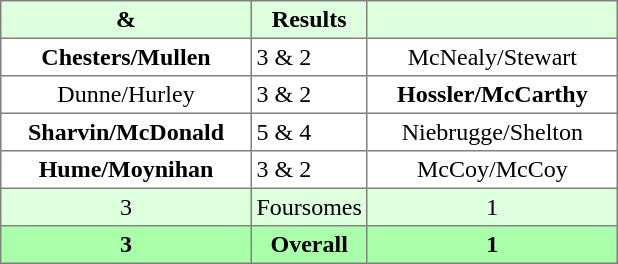<table border="1" cellpadding="3" style="border-collapse:collapse; text-align:center;">
<tr style="background:#ddffdd;">
<th width=160> & </th>
<th>Results</th>
<th width=160></th>
</tr>
<tr>
<td><strong>Chesters/Mullen</strong></td>
<td align=left> 3 & 2</td>
<td>McNealy/Stewart</td>
</tr>
<tr>
<td>Dunne/Hurley</td>
<td align=left> 3 & 2</td>
<td><strong>Hossler/McCarthy</strong></td>
</tr>
<tr>
<td><strong>Sharvin/McDonald</strong></td>
<td align=left> 5 & 4</td>
<td>Niebrugge/Shelton</td>
</tr>
<tr>
<td><strong>Hume/Moynihan</strong></td>
<td align=left> 3 & 2</td>
<td>McCoy/McCoy</td>
</tr>
<tr style="background:#ddffdd;">
<td>3</td>
<td>Foursomes</td>
<td>1</td>
</tr>
<tr style="background:#aaffaa;">
<th>3</th>
<th>Overall</th>
<th>1</th>
</tr>
</table>
